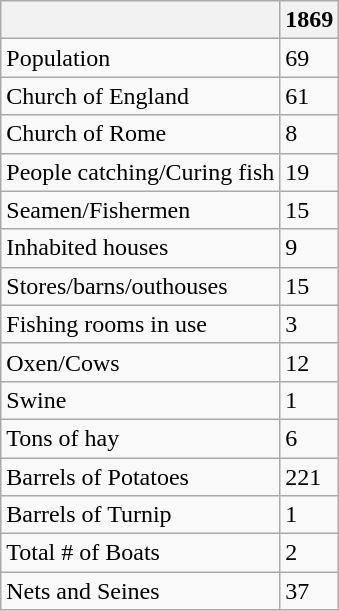<table class="wikitable">
<tr>
<th></th>
<th>1869</th>
</tr>
<tr>
<td>Population</td>
<td>69</td>
</tr>
<tr>
<td>Church of England</td>
<td>61</td>
</tr>
<tr>
<td>Church of Rome</td>
<td>8</td>
</tr>
<tr>
<td>People catching/Curing fish</td>
<td>19</td>
</tr>
<tr>
<td>Seamen/Fishermen</td>
<td>15</td>
</tr>
<tr>
<td>Inhabited houses</td>
<td>9</td>
</tr>
<tr>
<td>Stores/barns/outhouses</td>
<td>15</td>
</tr>
<tr>
<td>Fishing rooms in use</td>
<td>3</td>
</tr>
<tr>
<td>Oxen/Cows</td>
<td>12</td>
</tr>
<tr>
<td>Swine</td>
<td>1</td>
</tr>
<tr>
<td>Tons of hay</td>
<td>6</td>
</tr>
<tr>
<td>Barrels of Potatoes</td>
<td>221</td>
</tr>
<tr>
<td>Barrels of Turnip</td>
<td>1</td>
</tr>
<tr>
<td>Total # of Boats</td>
<td>2</td>
</tr>
<tr>
<td>Nets and Seines</td>
<td>37</td>
</tr>
</table>
